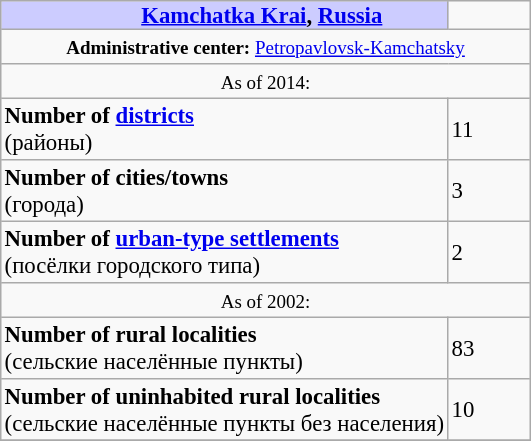<table border=1 align="right" cellpadding=2 cellspacing=0 style="margin: 0 0 1em 1em; background: #f9f9f9; border: 1px #aaa solid; border-collapse: collapse; font-size: 95%;">
<tr>
<th bgcolor="#ccccff" style="padding:0 0 0 50px;"><a href='#'>Kamchatka Krai</a>, <a href='#'>Russia</a></th>
<td width="50px"></td>
</tr>
<tr>
<td colspan=2 align="center"><small><strong>Administrative center:</strong> <a href='#'>Petropavlovsk-Kamchatsky</a></small></td>
</tr>
<tr>
<td colspan=2 align="center"><small>As of 2014:</small></td>
</tr>
<tr>
<td><strong>Number of <a href='#'>districts</a></strong><br>(районы)</td>
<td>11</td>
</tr>
<tr>
<td><strong>Number of cities/towns</strong><br>(города)</td>
<td>3</td>
</tr>
<tr>
<td><strong>Number of <a href='#'>urban-type settlements</a></strong><br>(посёлки городского типа)</td>
<td>2</td>
</tr>
<tr>
<td colspan=2 align="center"><small>As of 2002:</small></td>
</tr>
<tr>
<td><strong>Number of rural localities</strong><br>(сельские населённые пункты)</td>
<td>83</td>
</tr>
<tr>
<td><strong>Number of uninhabited rural localities</strong><br>(сельские населённые пункты без населения)</td>
<td>10</td>
</tr>
<tr>
</tr>
</table>
